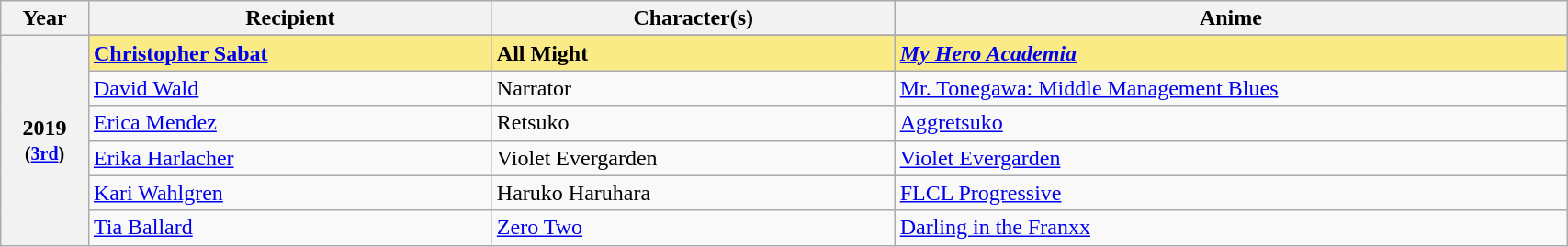<table class="wikitable" style="width:90%;">
<tr>
<th style="width:3%;">Year</th>
<th style="width:15%;">Recipient</th>
<th style="width:15%;">Character(s)</th>
<th style="width:25%;">Anime</th>
</tr>
<tr>
<th rowspan="7" style="text-align:center;">2019 <br><small>(<a href='#'>3rd</a>)</small><br></th>
</tr>
<tr style="background:#FAEB86;">
<td><strong><a href='#'>Christopher Sabat</a></strong></td>
<td><strong>All Might</strong></td>
<td><strong><em><a href='#'>My Hero Academia</a><em> <strong></td>
</tr>
<tr>
<td><a href='#'>David Wald</a></td>
<td>Narrator</td>
<td></em><a href='#'>Mr. Tonegawa: Middle Management Blues</a><em></td>
</tr>
<tr>
<td><a href='#'>Erica Mendez</a></td>
<td>Retsuko</td>
<td></em><a href='#'>Aggretsuko</a><em></td>
</tr>
<tr>
<td><a href='#'>Erika Harlacher</a></td>
<td>Violet Evergarden</td>
<td></em><a href='#'>Violet Evergarden</a><em></td>
</tr>
<tr>
<td><a href='#'>Kari Wahlgren</a></td>
<td>Haruko Haruhara</td>
<td></em><a href='#'>FLCL Progressive</a><em> </td>
</tr>
<tr>
<td><a href='#'>Tia Ballard</a></td>
<td><a href='#'>Zero Two</a></td>
<td></em><a href='#'>Darling in the Franxx</a><em></td>
</tr>
</table>
